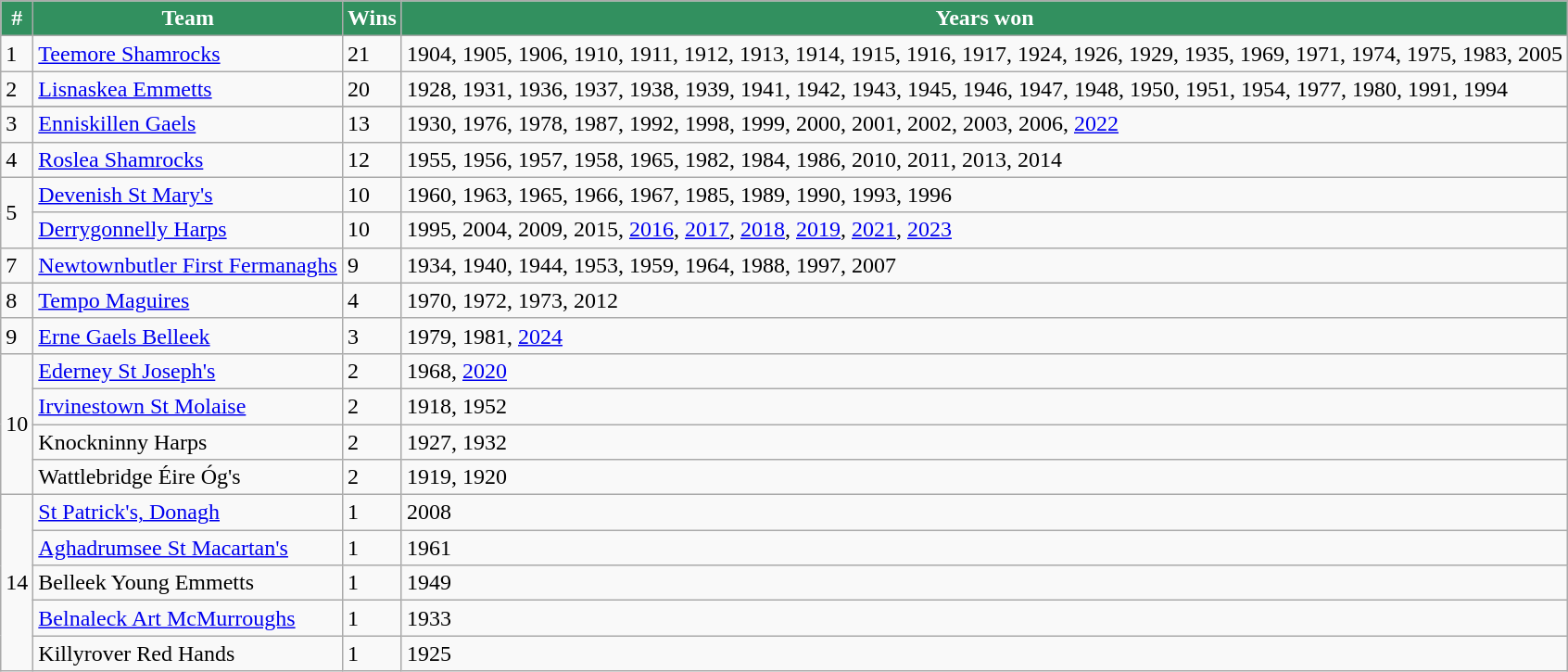<table class="wikitable">
<tr>
<th style="background:#32905f;color:white">#</th>
<th style="background:#32905f;color:white">Team</th>
<th style="background:#32905f;color:white">Wins</th>
<th style="background:#32905f;color:white">Years won</th>
</tr>
<tr>
<td>1</td>
<td><a href='#'>Teemore Shamrocks</a></td>
<td>21</td>
<td>1904, 1905, 1906, 1910, 1911, 1912, 1913, 1914, 1915, 1916, 1917, 1924, 1926, 1929, 1935, 1969, 1971, 1974, 1975, 1983, 2005</td>
</tr>
<tr>
<td>2</td>
<td><a href='#'>Lisnaskea Emmetts</a></td>
<td>20</td>
<td>1928, 1931, 1936, 1937, 1938, 1939, 1941, 1942, 1943, 1945, 1946, 1947, 1948, 1950, 1951, 1954, 1977, 1980, 1991, 1994</td>
</tr>
<tr>
</tr>
<tr>
</tr>
<tr>
<td>3</td>
<td><a href='#'>Enniskillen Gaels</a></td>
<td>13</td>
<td>1930, 1976, 1978, 1987, 1992, 1998, 1999, 2000, 2001, 2002, 2003, 2006, <a href='#'>2022</a></td>
</tr>
<tr>
<td>4</td>
<td><a href='#'>Roslea Shamrocks</a></td>
<td>12</td>
<td>1955, 1956, 1957, 1958, 1965, 1982, 1984, 1986, 2010, 2011, 2013, 2014</td>
</tr>
<tr>
<td rowspan=2>5</td>
<td><a href='#'>Devenish St Mary's</a></td>
<td>10</td>
<td>1960, 1963, 1965, 1966, 1967, 1985, 1989, 1990, 1993, 1996</td>
</tr>
<tr>
<td><a href='#'>Derrygonnelly Harps</a></td>
<td>10</td>
<td>1995, 2004, 2009, 2015, <a href='#'>2016</a>, <a href='#'>2017</a>, <a href='#'>2018</a>, <a href='#'>2019</a>, <a href='#'>2021</a>, <a href='#'>2023</a></td>
</tr>
<tr>
<td>7</td>
<td><a href='#'>Newtownbutler First Fermanaghs</a></td>
<td>9</td>
<td>1934, 1940, 1944, 1953, 1959, 1964, 1988, 1997, 2007</td>
</tr>
<tr>
<td>8</td>
<td><a href='#'>Tempo Maguires</a></td>
<td>4</td>
<td>1970, 1972, 1973, 2012</td>
</tr>
<tr>
<td>9</td>
<td><a href='#'>Erne Gaels Belleek</a></td>
<td>3</td>
<td>1979, 1981, <a href='#'>2024</a></td>
</tr>
<tr>
<td rowspan=4>10</td>
<td><a href='#'>Ederney St Joseph's</a></td>
<td>2</td>
<td>1968, <a href='#'>2020</a></td>
</tr>
<tr>
<td><a href='#'>Irvinestown St Molaise</a></td>
<td>2</td>
<td>1918, 1952</td>
</tr>
<tr>
<td>Knockninny Harps</td>
<td>2</td>
<td>1927, 1932</td>
</tr>
<tr>
<td>Wattlebridge Éire Óg's</td>
<td>2</td>
<td>1919, 1920</td>
</tr>
<tr>
<td rowspan=6>14</td>
<td><a href='#'>St Patrick's, Donagh</a></td>
<td>1</td>
<td>2008</td>
</tr>
<tr>
<td><a href='#'>Aghadrumsee St Macartan's</a></td>
<td>1</td>
<td>1961</td>
</tr>
<tr>
<td>Belleek Young Emmetts</td>
<td>1</td>
<td>1949</td>
</tr>
<tr>
<td><a href='#'>Belnaleck Art McMurroughs</a></td>
<td>1</td>
<td>1933</td>
</tr>
<tr>
<td>Killyrover Red Hands</td>
<td>1</td>
<td>1925</td>
</tr>
</table>
